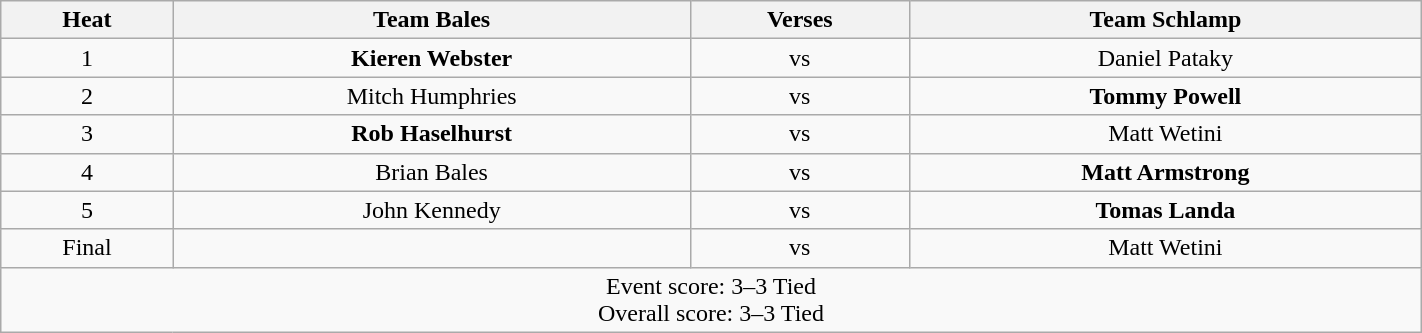<table width="75%" class="wikitable">
<tr>
<th>Heat</th>
<th>Team Bales</th>
<th>Verses</th>
<th>Team Schlamp</th>
</tr>
<tr align="center">
<td>1</td>
<td><strong>Kieren Webster</strong></td>
<td>vs</td>
<td>Daniel Pataky</td>
</tr>
<tr align="center">
<td>2</td>
<td>Mitch Humphries</td>
<td>vs</td>
<td><strong>Tommy Powell</strong></td>
</tr>
<tr align="center">
<td>3</td>
<td><strong>Rob Haselhurst</strong></td>
<td>vs</td>
<td>Matt Wetini</td>
</tr>
<tr align="center">
<td>4</td>
<td>Brian Bales</td>
<td>vs</td>
<td><strong>Matt Armstrong</strong></td>
</tr>
<tr align="center">
<td>5</td>
<td>John Kennedy</td>
<td>vs</td>
<td><strong>Tomas Landa</strong></td>
</tr>
<tr align="center">
<td>Final</td>
<td></td>
<td>vs</td>
<td>Matt Wetini</td>
</tr>
<tr align="center">
<td colspan="4">Event score: 3–3 Tied<br>Overall score: 3–3 Tied</td>
</tr>
</table>
